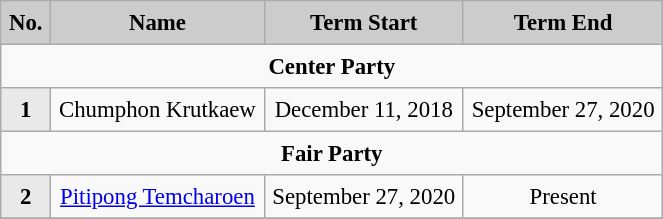<table border="1" cellpadding="5" cellspacing="1" style="margin: 1em 1em 1em 0; background: #f9f9f9; border: 1px #aaa solid; text-align:center; border-collapse: collapse; font-size: 95%;">
<tr>
<th style="background:#cccccc">No.</th>
<th style="background:#cccccc">Name</th>
<th style="background:#cccccc">Term Start</th>
<th style="background:#cccccc">Term End</th>
</tr>
<tr>
<th colspan="4">Center Party</th>
</tr>
<tr>
<td bgcolor="#e9e9e9"><strong>1</strong></td>
<td>Chumphon Krutkaew</td>
<td>December 11, 2018</td>
<td>September 27, 2020</td>
</tr>
<tr>
<th colspan="4">Fair Party</th>
</tr>
<tr>
<td bgcolor="#e9e9e9"><strong>2</strong></td>
<td><a href='#'>Pitipong Temcharoen</a></td>
<td>September 27, 2020</td>
<td>Present</td>
</tr>
<tr>
</tr>
</table>
